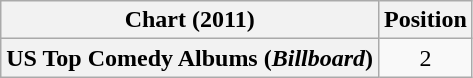<table class="wikitable plainrowheaders">
<tr>
<th>Chart (2011)</th>
<th>Position</th>
</tr>
<tr>
<th scope="row">US Top Comedy Albums (<em>Billboard</em>)</th>
<td align="center">2</td>
</tr>
</table>
